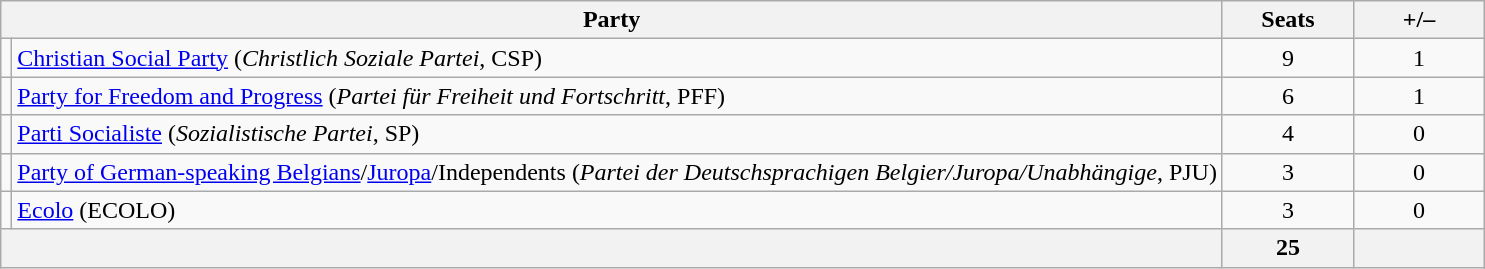<table class=wikitable>
<tr>
<th style="width: 20em" colspan= 2>Party</th>
<th style="width: 5em">Seats</th>
<th style="width: 5em">+/–</th>
</tr>
<tr>
<td></td>
<td><a href='#'>Christian Social Party</a> (<em>Christlich Soziale Partei</em>, CSP)</td>
<td align="center">9</td>
<td align="center"> 1</td>
</tr>
<tr>
<td></td>
<td><a href='#'>Party for Freedom and Progress</a> (<em>Partei für Freiheit und Fortschritt</em>, PFF)</td>
<td align="center">6</td>
<td align="center"> 1</td>
</tr>
<tr>
<td></td>
<td><a href='#'>Parti Socialiste</a> (<em>Sozialistische Partei</em>, SP)</td>
<td align="center">4</td>
<td align="center"> 0</td>
</tr>
<tr>
<td></td>
<td><a href='#'>Party of German-speaking Belgians</a>/<a href='#'>Juropa</a>/Independents (<em>Partei der Deutschsprachigen Belgier/Juropa/Unabhängige</em>, PJU)</td>
<td align="center">3</td>
<td align="center"> 0</td>
</tr>
<tr>
<td></td>
<td><a href='#'>Ecolo</a> (ECOLO)</td>
<td align="center">3</td>
<td align="center"> 0</td>
</tr>
<tr>
<th colspan="2"></th>
<th align="center">25</th>
<th align="center"></th>
</tr>
</table>
